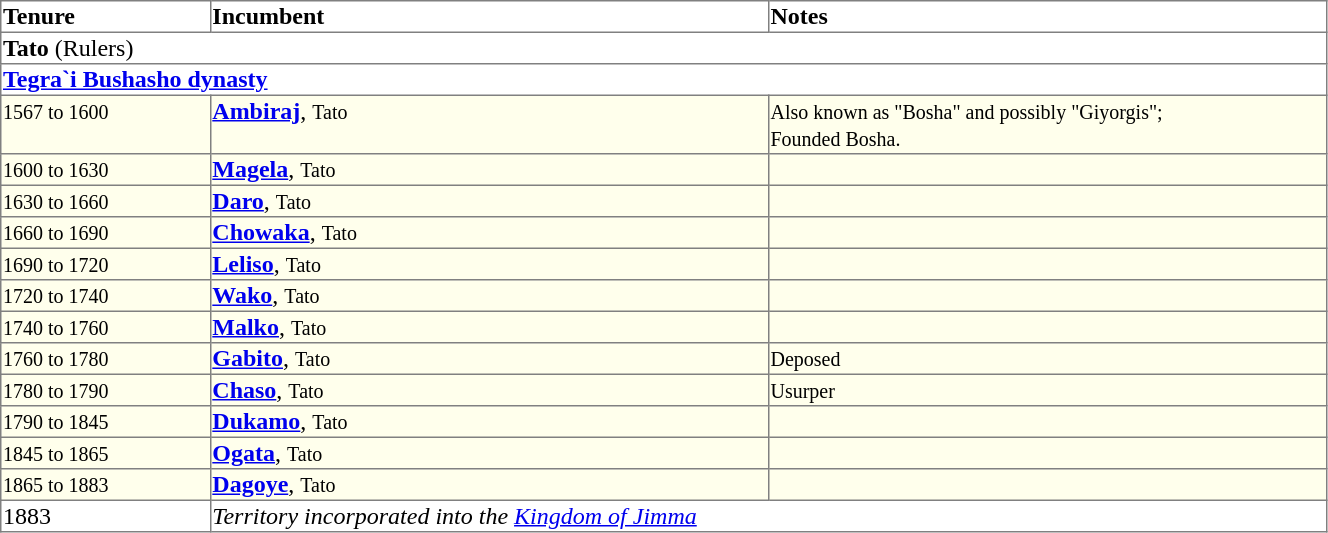<table width=70% border=1 style="border-collapse: collapse">
<tr align=left>
<th width="15%">Tenure</th>
<th width="40%">Incumbent</th>
<th width="40%">Notes</th>
</tr>
<tr valign=top>
<td colspan="3"><strong>Tato</strong> (Rulers)</td>
</tr>
<tr valign=top>
<td colspan="3"><strong><a href='#'>Tegra`i Bushasho dynasty</a></strong></td>
</tr>
<tr valign=top bgcolor="#ffffec">
<td><small>1567 to 1600</small></td>
<td><strong><a href='#'>Ambiraj</a></strong>, <small>Tato</small></td>
<td><small>Also known as "Bosha" and possibly "Giyorgis";<br>Founded Bosha.</small></td>
</tr>
<tr valign=top bgcolor="#ffffec">
<td><small>1600 to 1630</small></td>
<td><strong><a href='#'>Magela</a></strong>, <small>Tato</small></td>
<td></td>
</tr>
<tr valign=top bgcolor="#ffffec">
<td><small>1630 to 1660</small></td>
<td><strong><a href='#'>Daro</a></strong>, <small>Tato</small></td>
<td></td>
</tr>
<tr valign=top bgcolor="#ffffec">
<td><small>1660 to 1690</small></td>
<td><strong><a href='#'>Chowaka</a></strong>, <small>Tato</small></td>
<td></td>
</tr>
<tr valign=top bgcolor="#ffffec">
<td><small>1690 to 1720</small></td>
<td><strong><a href='#'>Leliso</a></strong>, <small>Tato</small></td>
<td></td>
</tr>
<tr valign=top bgcolor="#ffffec">
<td><small>1720 to 1740</small></td>
<td><strong><a href='#'>Wako</a></strong>, <small>Tato</small></td>
<td></td>
</tr>
<tr valign=top bgcolor="#ffffec">
<td><small>1740 to 1760</small></td>
<td><strong><a href='#'>Malko</a></strong>, <small>Tato</small></td>
<td></td>
</tr>
<tr valign=top bgcolor="#ffffec">
<td><small>1760 to 1780</small></td>
<td><strong><a href='#'>Gabito</a></strong>, <small>Tato</small></td>
<td><small>Deposed</small></td>
</tr>
<tr valign=top bgcolor="#ffffec">
<td><small>1780 to 1790</small></td>
<td><strong><a href='#'>Chaso</a></strong>, <small>Tato</small></td>
<td><small>Usurper</small></td>
</tr>
<tr valign=top bgcolor="#ffffec">
<td><small>1790 to 1845</small></td>
<td><strong><a href='#'>Dukamo</a></strong>, <small>Tato</small></td>
<td></td>
</tr>
<tr valign=top bgcolor="#ffffec">
<td><small>1845 to 1865</small></td>
<td><strong><a href='#'>Ogata</a></strong>, <small>Tato</small></td>
<td></td>
</tr>
<tr valign=top bgcolor="#ffffec">
<td><small>1865 to 1883</small></td>
<td><strong><a href='#'>Dagoye</a></strong>, <small>Tato</small></td>
<td></td>
</tr>
<tr valign=top>
<td>1883</td>
<td colspan="2"><em>Territory incorporated into the <a href='#'>Kingdom of Jimma</a></em></td>
</tr>
</table>
